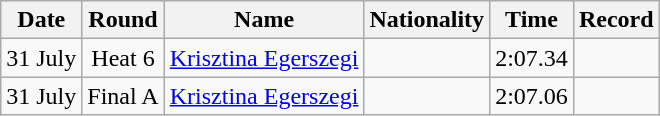<table class="wikitable" style="text-align:center">
<tr>
<th>Date</th>
<th>Round</th>
<th>Name</th>
<th>Nationality</th>
<th>Time</th>
<th>Record</th>
</tr>
<tr>
<td>31 July</td>
<td>Heat 6</td>
<td align="left"><a href='#'>Krisztina Egerszegi</a></td>
<td align="left"></td>
<td>2:07.34</td>
<td></td>
</tr>
<tr>
<td>31 July</td>
<td>Final A</td>
<td align="left"><a href='#'>Krisztina Egerszegi</a></td>
<td align="left"></td>
<td>2:07.06</td>
<td></td>
</tr>
</table>
